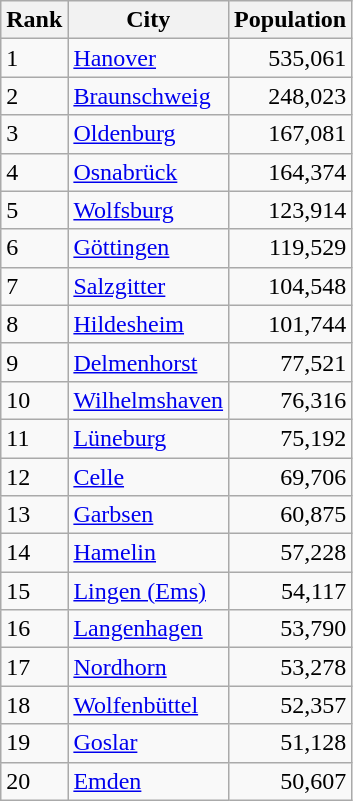<table class="wikitable" style="text-align:right; margin-right:60px ">
<tr>
<th>Rank</th>
<th>City</th>
<th>Population</th>
</tr>
<tr>
<td align=left>1</td>
<td align=left><a href='#'>Hanover</a></td>
<td>535,061</td>
</tr>
<tr>
<td align=left>2</td>
<td align=left><a href='#'>Braunschweig</a></td>
<td>248,023</td>
</tr>
<tr>
<td align=left>3</td>
<td align=left><a href='#'>Oldenburg</a></td>
<td>167,081</td>
</tr>
<tr>
<td align=left>4</td>
<td align=left><a href='#'>Osnabrück</a></td>
<td>164,374</td>
</tr>
<tr>
<td align="left">5</td>
<td align="left"><a href='#'>Wolfsburg</a></td>
<td>123,914</td>
</tr>
<tr>
<td align=left>6</td>
<td align=left><a href='#'>Göttingen</a></td>
<td>119,529</td>
</tr>
<tr>
<td align=left>7</td>
<td align=left><a href='#'>Salzgitter</a></td>
<td>104,548</td>
</tr>
<tr>
<td align="left">8</td>
<td align="left"><a href='#'>Hildesheim</a></td>
<td>101,744</td>
</tr>
<tr>
<td align="left">9</td>
<td align="left"><a href='#'>Delmenhorst</a></td>
<td>77,521</td>
</tr>
<tr>
<td align="left">10</td>
<td align="left"><a href='#'>Wilhelmshaven</a></td>
<td>76,316</td>
</tr>
<tr>
<td align=left>11</td>
<td align=left><a href='#'>Lüneburg</a></td>
<td>75,192</td>
</tr>
<tr>
<td align=left>12</td>
<td align=left><a href='#'>Celle</a></td>
<td>69,706</td>
</tr>
<tr>
<td align="left">13</td>
<td align="left"><a href='#'>Garbsen</a></td>
<td>60,875</td>
</tr>
<tr>
<td align="left">14</td>
<td align="left"><a href='#'>Hamelin</a></td>
<td>57,228</td>
</tr>
<tr>
<td align="left">15</td>
<td align="left"><a href='#'>Lingen (Ems)</a></td>
<td>54,117</td>
</tr>
<tr>
<td align=left>16</td>
<td align=left><a href='#'>Langenhagen</a></td>
<td>53,790</td>
</tr>
<tr>
<td align=left>17</td>
<td align=left><a href='#'>Nordhorn</a></td>
<td>53,278</td>
</tr>
<tr>
<td align="left">18</td>
<td align="left"><a href='#'>Wolfenbüttel</a></td>
<td>52,357</td>
</tr>
<tr>
<td align="left">19</td>
<td align="left"><a href='#'>Goslar</a></td>
<td>51,128</td>
</tr>
<tr>
<td align="left">20</td>
<td align="left"><a href='#'>Emden</a></td>
<td>50,607</td>
</tr>
</table>
